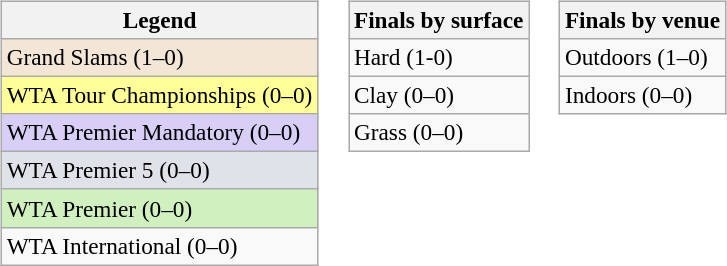<table>
<tr>
<td valign=top><br><table class=wikitable style=font-size:97%>
<tr>
<th>Legend</th>
</tr>
<tr bgcolor="#f3e6d7">
<td>Grand Slams (1–0)</td>
</tr>
<tr bgcolor="#ffff99">
<td>WTA Tour Championships (0–0)</td>
</tr>
<tr bgcolor="#d8cef6">
<td>WTA Premier Mandatory (0–0)</td>
</tr>
<tr bgcolor=#dfe2e9>
<td>WTA Premier 5 (0–0)</td>
</tr>
<tr bgcolor="#d0f0c0">
<td>WTA Premier (0–0)</td>
</tr>
<tr>
<td>WTA International (0–0)</td>
</tr>
</table>
</td>
<td valign=top><br><table class=wikitable style=font-size:97%>
<tr>
<th>Finals by surface</th>
</tr>
<tr>
<td>Hard (1-0)</td>
</tr>
<tr>
<td>Clay (0–0)</td>
</tr>
<tr>
<td>Grass (0–0)</td>
</tr>
</table>
</td>
<td valign=top><br><table class=wikitable style=font-size:97%>
<tr>
<th>Finals by venue</th>
</tr>
<tr>
<td>Outdoors (1–0)</td>
</tr>
<tr>
<td>Indoors (0–0)</td>
</tr>
</table>
</td>
</tr>
</table>
